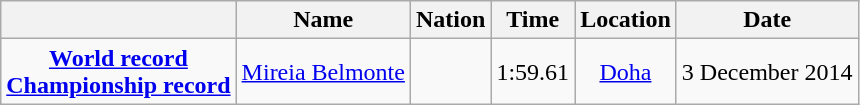<table class=wikitable style=text-align:center>
<tr>
<th></th>
<th>Name</th>
<th>Nation</th>
<th>Time</th>
<th>Location</th>
<th>Date</th>
</tr>
<tr>
<td><strong><a href='#'>World record</a><br><a href='#'>Championship record</a></strong></td>
<td align=left><a href='#'>Mireia Belmonte</a></td>
<td align=left></td>
<td align=left>1:59.61</td>
<td><a href='#'>Doha</a></td>
<td>3 December 2014</td>
</tr>
</table>
